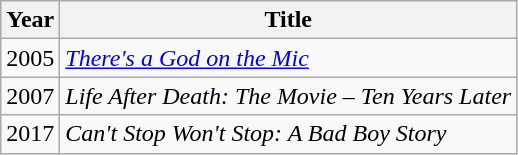<table class="wikitable">
<tr>
<th>Year</th>
<th>Title</th>
</tr>
<tr>
<td>2005</td>
<td><em><a href='#'>There's a God on the Mic</a></em></td>
</tr>
<tr>
<td>2007</td>
<td><em>Life After Death: The Movie – Ten Years Later</em></td>
</tr>
<tr>
<td>2017</td>
<td><em>Can't Stop Won't Stop: A Bad Boy Story</em></td>
</tr>
</table>
